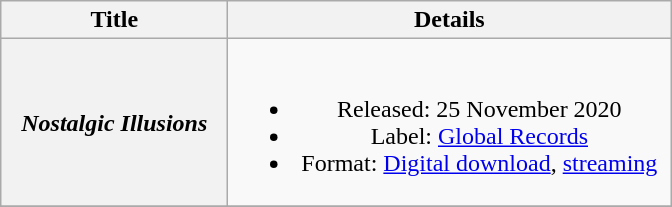<table class="wikitable plainrowheaders" style="text-align:center;">
<tr>
<th scope="col" style="width:9em;">Title</th>
<th scope="col" style="width:18em;">Details</th>
</tr>
<tr>
<th scope="row"><em>Nostalgic Illusions</em></th>
<td><br><ul><li>Released: 25 November 2020</li><li>Label: <a href='#'>Global Records</a></li><li>Format: <a href='#'>Digital download</a>, <a href='#'>streaming</a></li></ul></td>
</tr>
<tr>
</tr>
</table>
